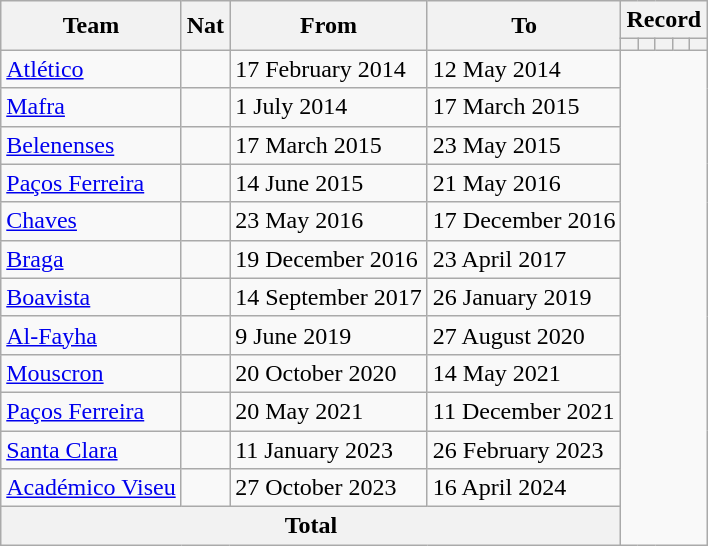<table class="wikitable" style="text-align: center">
<tr>
<th rowspan=2>Team</th>
<th rowspan=2>Nat</th>
<th rowspan=2>From</th>
<th rowspan=2>To</th>
<th colspan=8>Record</th>
</tr>
<tr>
<th></th>
<th></th>
<th></th>
<th></th>
<th></th>
</tr>
<tr>
<td align=left><a href='#'>Atlético</a></td>
<td></td>
<td align=left>17 February 2014</td>
<td align=left>12 May 2014<br></td>
</tr>
<tr>
<td align=left><a href='#'>Mafra</a></td>
<td></td>
<td align=left>1 July 2014</td>
<td align=left>17 March 2015<br></td>
</tr>
<tr>
<td align=left><a href='#'>Belenenses</a></td>
<td></td>
<td align=left>17 March 2015</td>
<td align=left>23 May 2015<br></td>
</tr>
<tr>
<td align=left><a href='#'>Paços Ferreira</a></td>
<td></td>
<td align=left>14 June 2015</td>
<td align=left>21 May 2016<br></td>
</tr>
<tr>
<td align=left><a href='#'>Chaves</a></td>
<td></td>
<td align=left>23 May 2016</td>
<td align=left>17 December 2016<br></td>
</tr>
<tr>
<td align=left><a href='#'>Braga</a></td>
<td></td>
<td align=left>19 December 2016</td>
<td align=left>23 April 2017<br></td>
</tr>
<tr>
<td align=left><a href='#'>Boavista</a></td>
<td></td>
<td align=left>14 September 2017</td>
<td align=left>26 January 2019<br></td>
</tr>
<tr>
<td align=left><a href='#'>Al-Fayha</a></td>
<td></td>
<td align=left>9 June 2019</td>
<td align=left>27 August 2020<br></td>
</tr>
<tr>
<td align=left><a href='#'>Mouscron</a></td>
<td></td>
<td align=left>20 October 2020</td>
<td align=left>14 May 2021<br></td>
</tr>
<tr>
<td align=left><a href='#'>Paços Ferreira</a></td>
<td></td>
<td align=left>20 May 2021</td>
<td align=left>11 December 2021<br></td>
</tr>
<tr>
<td align=left><a href='#'>Santa Clara</a></td>
<td></td>
<td align=left>11 January 2023</td>
<td align=left>26 February 2023<br></td>
</tr>
<tr>
<td align=left><a href='#'>Académico Viseu</a></td>
<td></td>
<td align=left>27 October 2023</td>
<td align=left>16 April 2024<br></td>
</tr>
<tr>
<th colspan="4">Total<br></th>
</tr>
</table>
